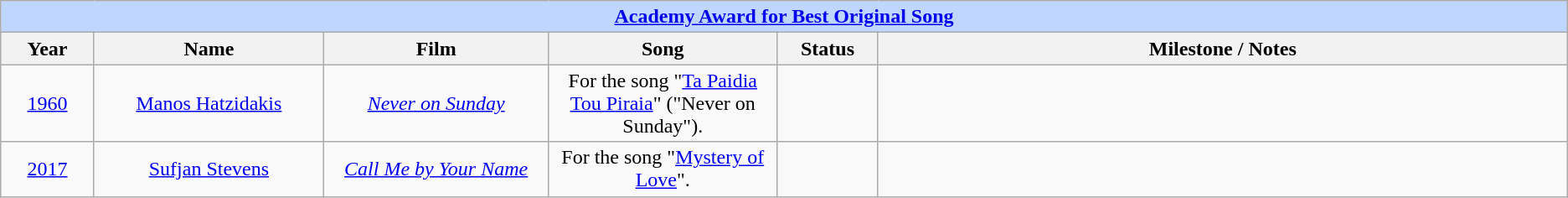<table class="wikitable" style="text-align: center">
<tr ---- bgcolor="#bfd7ff">
<td colspan=6 align=center><strong><a href='#'>Academy Award for Best Original Song</a></strong></td>
</tr>
<tr ---- bgcolor="#ebf5ff">
<th width="75">Year</th>
<th width="200">Name</th>
<th width="200">Film</th>
<th width="200">Song</th>
<th width="80">Status</th>
<th width="650">Milestone / Notes</th>
</tr>
<tr>
<td><a href='#'>1960</a></td>
<td><a href='#'>Manos Hatzidakis</a></td>
<td><em><a href='#'>Never on Sunday</a></em></td>
<td>For the song "<a href='#'>Ta Paidia Tou Piraia</a>" ("Never on Sunday").</td>
<td></td>
<td></td>
</tr>
<tr>
<td><a href='#'>2017</a></td>
<td><a href='#'>Sufjan Stevens</a></td>
<td><em><a href='#'>Call Me by Your Name</a></em></td>
<td>For the song "<a href='#'>Mystery of Love</a>".</td>
<td></td>
<td></td>
</tr>
</table>
